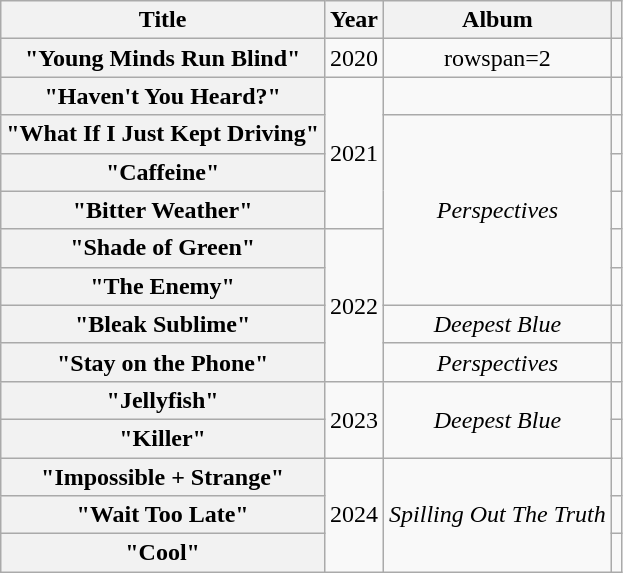<table class="wikitable plainrowheaders" style="text-align:center;">
<tr>
<th scope="col">Title</th>
<th scope="col">Year</th>
<th scope="col">Album</th>
<th></th>
</tr>
<tr>
<th scope="row">"Young Minds Run Blind"</th>
<td>2020</td>
<td>rowspan=2 </td>
<td></td>
</tr>
<tr>
<th scope="row">"Haven't You Heard?"</th>
<td rowspan=4>2021</td>
<td></td>
</tr>
<tr>
<th scope="row">"What If I Just Kept Driving"</th>
<td rowspan="5"><em>Perspectives</em></td>
<td></td>
</tr>
<tr>
<th scope="row">"Caffeine"</th>
<td></td>
</tr>
<tr>
<th scope="row">"Bitter Weather"</th>
<td></td>
</tr>
<tr>
<th scope="row">"Shade of Green"</th>
<td rowspan="4">2022</td>
<td></td>
</tr>
<tr>
<th scope="row">"The Enemy"</th>
<td></td>
</tr>
<tr>
<th scope="row">"Bleak Sublime"</th>
<td><em>Deepest Blue</em></td>
<td></td>
</tr>
<tr>
<th scope="row">"Stay on the Phone"</th>
<td><em>Perspectives</em></td>
<td></td>
</tr>
<tr>
<th scope="row">"Jellyfish"</th>
<td rowspan="2">2023</td>
<td rowspan="2"><em>Deepest Blue</em></td>
<td></td>
</tr>
<tr>
<th scope="row">"Killer"</th>
<td></td>
</tr>
<tr>
<th scope="row">"Impossible + Strange"</th>
<td rowspan="3">2024</td>
<td rowspan="3"><em>Spilling Out The Truth</em></td>
<td></td>
</tr>
<tr>
<th scope="row">"Wait Too Late"</th>
<td></td>
</tr>
<tr>
<th scope="row">"Cool"</th>
<td></td>
</tr>
</table>
